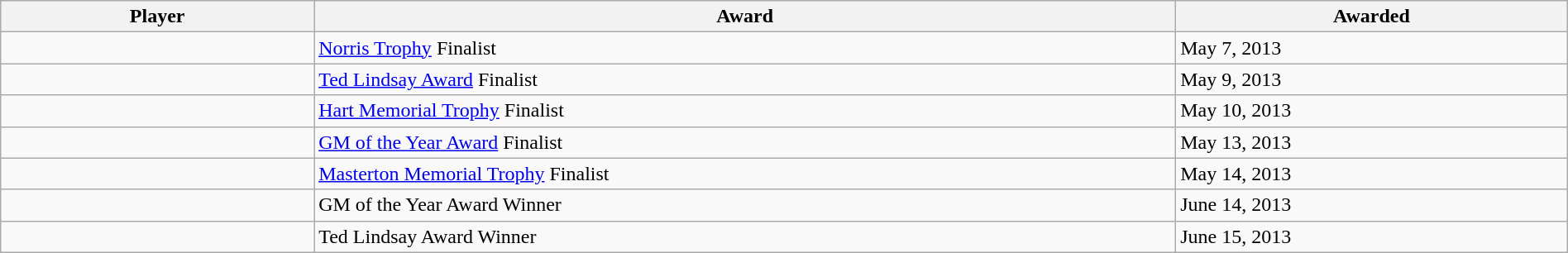<table class="wikitable sortable" style="width:100%;">
<tr>
<th style="width:20%;">Player</th>
<th style="width:55%;">Award</th>
<th style="width:25%;" data-sort-type="date">Awarded</th>
</tr>
<tr>
<td></td>
<td><a href='#'>Norris Trophy</a> Finalist</td>
<td>May 7, 2013</td>
</tr>
<tr>
<td></td>
<td><a href='#'>Ted Lindsay Award</a> Finalist</td>
<td>May 9, 2013</td>
</tr>
<tr>
<td></td>
<td><a href='#'>Hart Memorial Trophy</a> Finalist</td>
<td>May 10, 2013</td>
</tr>
<tr>
<td></td>
<td><a href='#'>GM of the Year Award</a> Finalist</td>
<td>May 13, 2013</td>
</tr>
<tr>
<td></td>
<td style=white-space:nowrap><a href='#'>Masterton Memorial Trophy</a> Finalist</td>
<td>May 14, 2013</td>
</tr>
<tr>
<td></td>
<td>GM of the Year Award Winner</td>
<td>June 14, 2013</td>
</tr>
<tr>
<td></td>
<td>Ted Lindsay Award Winner</td>
<td>June 15, 2013</td>
</tr>
</table>
